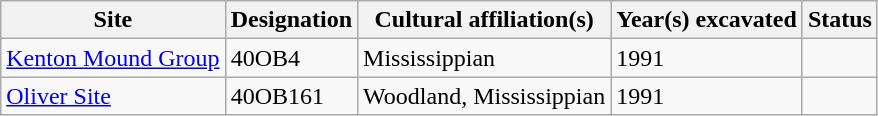<table class="wikitable">
<tr>
<th>Site</th>
<th>Designation</th>
<th>Cultural affiliation(s)</th>
<th>Year(s) excavated</th>
<th>Status</th>
</tr>
<tr>
<td><a href='#'>Kenton Mound Group</a></td>
<td>40OB4</td>
<td>Mississippian</td>
<td>1991</td>
<td></td>
</tr>
<tr>
<td><a href='#'>Oliver Site</a></td>
<td>40OB161</td>
<td>Woodland, Mississippian</td>
<td>1991</td>
<td></td>
</tr>
</table>
